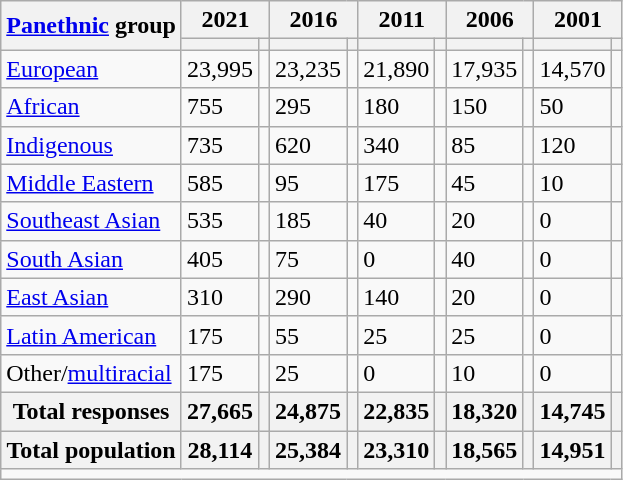<table class="wikitable collapsible sortable">
<tr>
<th rowspan="2"><a href='#'>Panethnic</a> group</th>
<th colspan="2">2021</th>
<th colspan="2">2016</th>
<th colspan="2">2011</th>
<th colspan="2">2006</th>
<th colspan="2">2001</th>
</tr>
<tr>
<th><a href='#'></a></th>
<th></th>
<th></th>
<th></th>
<th></th>
<th></th>
<th></th>
<th></th>
<th></th>
<th></th>
</tr>
<tr>
<td><a href='#'>European</a></td>
<td>23,995</td>
<td></td>
<td>23,235</td>
<td></td>
<td>21,890</td>
<td></td>
<td>17,935</td>
<td></td>
<td>14,570</td>
<td></td>
</tr>
<tr>
<td><a href='#'>African</a></td>
<td>755</td>
<td></td>
<td>295</td>
<td></td>
<td>180</td>
<td></td>
<td>150</td>
<td></td>
<td>50</td>
<td></td>
</tr>
<tr>
<td><a href='#'>Indigenous</a></td>
<td>735</td>
<td></td>
<td>620</td>
<td></td>
<td>340</td>
<td></td>
<td>85</td>
<td></td>
<td>120</td>
<td></td>
</tr>
<tr>
<td><a href='#'>Middle Eastern</a></td>
<td>585</td>
<td></td>
<td>95</td>
<td></td>
<td>175</td>
<td></td>
<td>45</td>
<td></td>
<td>10</td>
<td></td>
</tr>
<tr>
<td><a href='#'>Southeast Asian</a></td>
<td>535</td>
<td></td>
<td>185</td>
<td></td>
<td>40</td>
<td></td>
<td>20</td>
<td></td>
<td>0</td>
<td></td>
</tr>
<tr>
<td><a href='#'>South Asian</a></td>
<td>405</td>
<td></td>
<td>75</td>
<td></td>
<td>0</td>
<td></td>
<td>40</td>
<td></td>
<td>0</td>
<td></td>
</tr>
<tr>
<td><a href='#'>East Asian</a></td>
<td>310</td>
<td></td>
<td>290</td>
<td></td>
<td>140</td>
<td></td>
<td>20</td>
<td></td>
<td>0</td>
<td></td>
</tr>
<tr>
<td><a href='#'>Latin American</a></td>
<td>175</td>
<td></td>
<td>55</td>
<td></td>
<td>25</td>
<td></td>
<td>25</td>
<td></td>
<td>0</td>
<td></td>
</tr>
<tr>
<td>Other/<a href='#'>multiracial</a></td>
<td>175</td>
<td></td>
<td>25</td>
<td></td>
<td>0</td>
<td></td>
<td>10</td>
<td></td>
<td>0</td>
<td></td>
</tr>
<tr>
<th>Total responses</th>
<th>27,665</th>
<th></th>
<th>24,875</th>
<th></th>
<th>22,835</th>
<th></th>
<th>18,320</th>
<th></th>
<th>14,745</th>
<th></th>
</tr>
<tr class="sortbottom">
<th>Total population</th>
<th>28,114</th>
<th></th>
<th>25,384</th>
<th></th>
<th>23,310</th>
<th></th>
<th>18,565</th>
<th></th>
<th>14,951</th>
<th></th>
</tr>
<tr class="sortbottom">
<td colspan="11"></td>
</tr>
</table>
